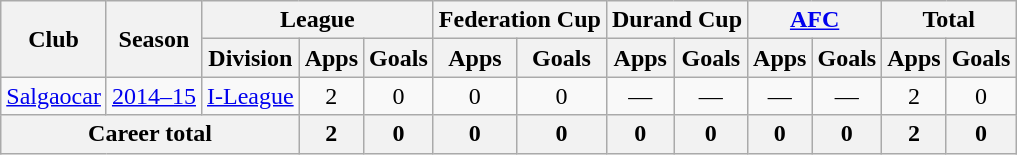<table class="wikitable" style="text-align: center;">
<tr>
<th rowspan="2">Club</th>
<th rowspan="2">Season</th>
<th colspan="3">League</th>
<th colspan="2">Federation Cup</th>
<th colspan="2">Durand Cup</th>
<th colspan="2"><a href='#'>AFC</a></th>
<th colspan="2">Total</th>
</tr>
<tr>
<th>Division</th>
<th>Apps</th>
<th>Goals</th>
<th>Apps</th>
<th>Goals</th>
<th>Apps</th>
<th>Goals</th>
<th>Apps</th>
<th>Goals</th>
<th>Apps</th>
<th>Goals</th>
</tr>
<tr>
<td rowspan="1"><a href='#'>Salgaocar</a></td>
<td><a href='#'>2014–15</a></td>
<td><a href='#'>I-League</a></td>
<td>2</td>
<td>0</td>
<td>0</td>
<td>0</td>
<td>—</td>
<td>—</td>
<td>—</td>
<td>—</td>
<td>2</td>
<td>0</td>
</tr>
<tr>
<th colspan="3">Career total</th>
<th>2</th>
<th>0</th>
<th>0</th>
<th>0</th>
<th>0</th>
<th>0</th>
<th>0</th>
<th>0</th>
<th>2</th>
<th>0</th>
</tr>
</table>
